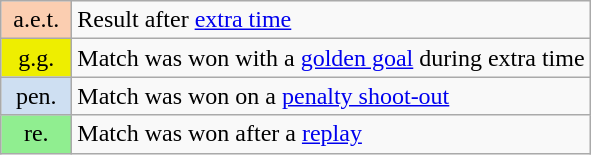<table class="wikitable">
<tr>
<td width="40px" bgcolor="#FBCEB1" align="center">a.e.t.</td>
<td>Result after <a href='#'>extra time</a></td>
</tr>
<tr>
<td width="40px" bgcolor="#eeee00" align="center">g.g.</td>
<td>Match was won with a <a href='#'>golden goal</a> during extra time</td>
</tr>
<tr>
<td width="40px" bgcolor="#cedff2" align="center">pen.</td>
<td>Match was won on a <a href='#'>penalty shoot-out</a></td>
</tr>
<tr>
<td width="40px" bgcolor="#90ee90" align="center">re.</td>
<td>Match was won after a <a href='#'>replay</a></td>
</tr>
</table>
